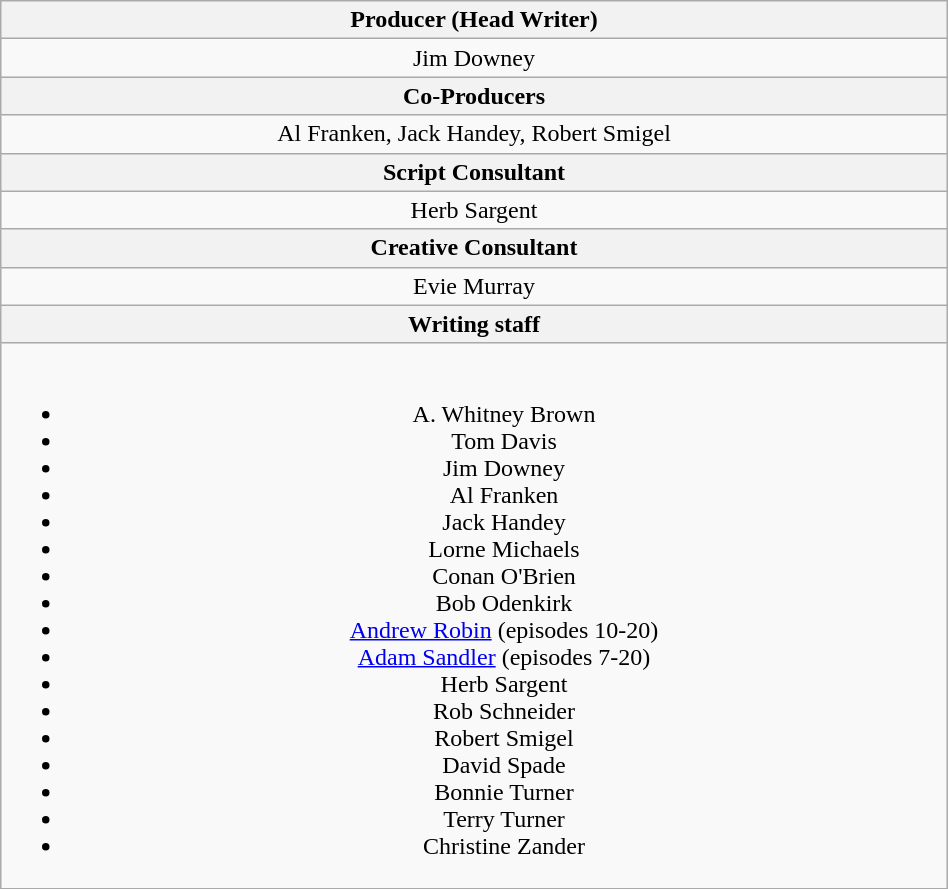<table class="wikitable plainrowheaders"  style="text-align:center; width:50%;">
<tr>
<th><strong>Producer (Head Writer)</strong></th>
</tr>
<tr>
<td>Jim Downey</td>
</tr>
<tr>
<th><strong>Co-Producers</strong></th>
</tr>
<tr>
<td>Al Franken, Jack Handey, Robert Smigel</td>
</tr>
<tr>
<th><strong>Script Consultant</strong></th>
</tr>
<tr>
<td>Herb Sargent</td>
</tr>
<tr>
<th><strong>Creative Consultant</strong></th>
</tr>
<tr>
<td>Evie Murray</td>
</tr>
<tr>
<th><strong>Writing staff</strong></th>
</tr>
<tr>
<td><br><ul><li>A. Whitney Brown</li><li>Tom Davis</li><li>Jim Downey</li><li>Al Franken</li><li>Jack Handey</li><li>Lorne Michaels</li><li>Conan O'Brien</li><li>Bob Odenkirk</li><li><a href='#'>Andrew Robin</a> (episodes 10-20)</li><li><a href='#'>Adam Sandler</a> (episodes 7-20)</li><li>Herb Sargent</li><li>Rob Schneider</li><li>Robert Smigel</li><li>David Spade</li><li>Bonnie Turner</li><li>Terry Turner</li><li>Christine Zander</li></ul></td>
</tr>
</table>
